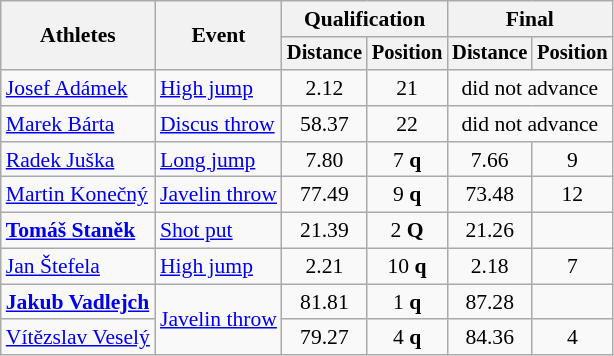<table class=wikitable style="font-size:90%">
<tr>
<th rowspan="2">Athletes</th>
<th rowspan="2">Event</th>
<th colspan="2">Qualification</th>
<th colspan="2">Final</th>
</tr>
<tr style="font-size:95%">
<th>Distance</th>
<th>Position</th>
<th>Distance</th>
<th>Position</th>
</tr>
<tr>
<td><a href='#'>Josef Adámek</a></td>
<td><a href='#'>High jump</a></td>
<td align=center>2.12</td>
<td align=center>21</td>
<td align=center colspan=2>did not advance</td>
</tr>
<tr>
<td><a href='#'>Marek Bárta</a></td>
<td><a href='#'>Discus throw</a></td>
<td align=center>58.37</td>
<td align=center>22</td>
<td align=center colspan=2>did not advance</td>
</tr>
<tr>
<td><a href='#'>Radek Juška</a></td>
<td><a href='#'>Long jump</a></td>
<td align=center>7.80</td>
<td align=center>7 <strong>q</strong></td>
<td align=center>7.66</td>
<td align=center>9</td>
</tr>
<tr>
<td><a href='#'>Martin Konečný</a></td>
<td><a href='#'>Javelin throw</a></td>
<td align=center>77.49</td>
<td align=center>9 <strong>q</strong></td>
<td align=center>73.48</td>
<td align=center>12</td>
</tr>
<tr>
<td><strong><a href='#'>Tomáš Staněk</a></strong></td>
<td><a href='#'>Shot put</a></td>
<td align=center>21.39</td>
<td align=center>2 <strong>Q</strong></td>
<td align=center>21.26</td>
<td align=center></td>
</tr>
<tr>
<td><a href='#'>Jan Štefela</a></td>
<td><a href='#'>High jump</a></td>
<td align=center>2.21</td>
<td align=center>10 <strong>q</strong></td>
<td align=center>2.18</td>
<td align=center>7</td>
</tr>
<tr>
<td><strong><a href='#'>Jakub Vadlejch</a></strong></td>
<td rowspan=2><a href='#'>Javelin throw</a></td>
<td align=center>81.81</td>
<td align=center>1 <strong>q</strong></td>
<td align=center>87.28</td>
<td align=center></td>
</tr>
<tr>
<td><a href='#'>Vítězslav Veselý</a></td>
<td align=center>79.27</td>
<td align=center>4 <strong>q</strong></td>
<td align=center>84.36</td>
<td align=center>4</td>
</tr>
</table>
